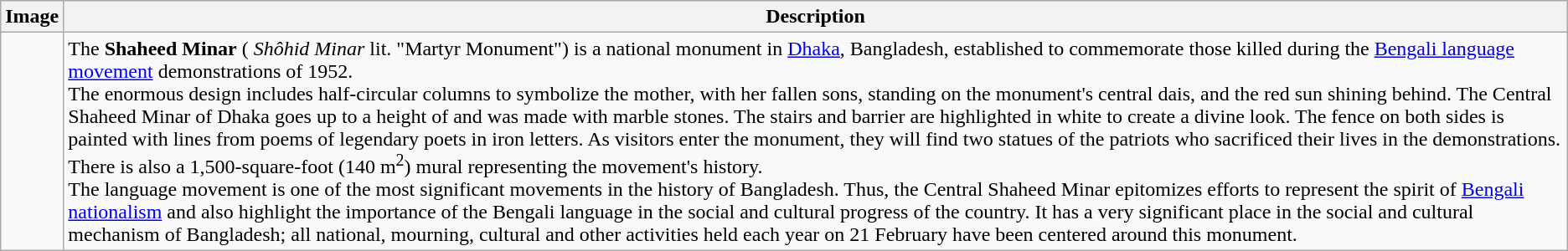<table class="wikitable sortable">
<tr>
<th>Image</th>
<th>Description</th>
</tr>
<tr>
<td></td>
<td>The <strong>Shaheed Minar</strong> ( <em>Shôhid Minar</em> lit. "Martyr Monument") is a national monument in <a href='#'>Dhaka</a>, Bangladesh, established to commemorate those killed during the <a href='#'>Bengali language movement</a> demonstrations of 1952.<br>The enormous design includes half-circular columns to symbolize the mother, with her fallen sons, standing on the monument's central dais, and the red sun shining behind. The Central Shaheed Minar of Dhaka goes up to a height of  and was made with marble stones. The stairs and barrier are highlighted in white to create a divine look. The fence on both sides is painted with lines from poems of legendary poets in iron letters. As visitors enter the monument, they will find two statues of the patriots who sacrificed their lives in the demonstrations. There is also a 1,500-square-foot (140 m<sup>2</sup>) mural representing the movement's history.<br>The language movement is one of the most significant movements in the history of Bangladesh. Thus, the Central Shaheed Minar epitomizes efforts to represent the spirit of <a href='#'>Bengali nationalism</a> and also highlight the importance of the Bengali language in the social and cultural progress of the country. It has a very significant place in the social and cultural mechanism of Bangladesh; all national, mourning, cultural and other activities held each year on 21 February have been centered around this monument.</td>
</tr>
</table>
